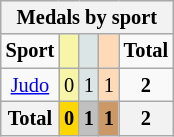<table class="wikitable" style=font-size:85%;float:center;text-align:center>
<tr style="background:#efefef;">
<th colspan=5><strong>Medals by sport</strong></th>
</tr>
<tr align=center>
<td><strong>Sport</strong></td>
<td bgcolor=#f7f6a8></td>
<td bgcolor=#dce5e5></td>
<td bgcolor=#ffdab9></td>
<td><strong>Total</strong></td>
</tr>
<tr align=center>
<td><a href='#'>Judo</a></td>
<td style="background:#F7F6A8;">0</td>
<td style="background:#DCE5E5;">1</td>
<td style="background:#FFDAB9;">1</td>
<td><strong>2</strong></td>
</tr>
<tr align=center>
<th><strong>Total</strong></th>
<th style="background:gold;"><strong>0</strong></th>
<th style="background:silver;"><strong>1</strong></th>
<th style="background:#c96;"><strong>1</strong></th>
<th><strong>2</strong></th>
</tr>
</table>
